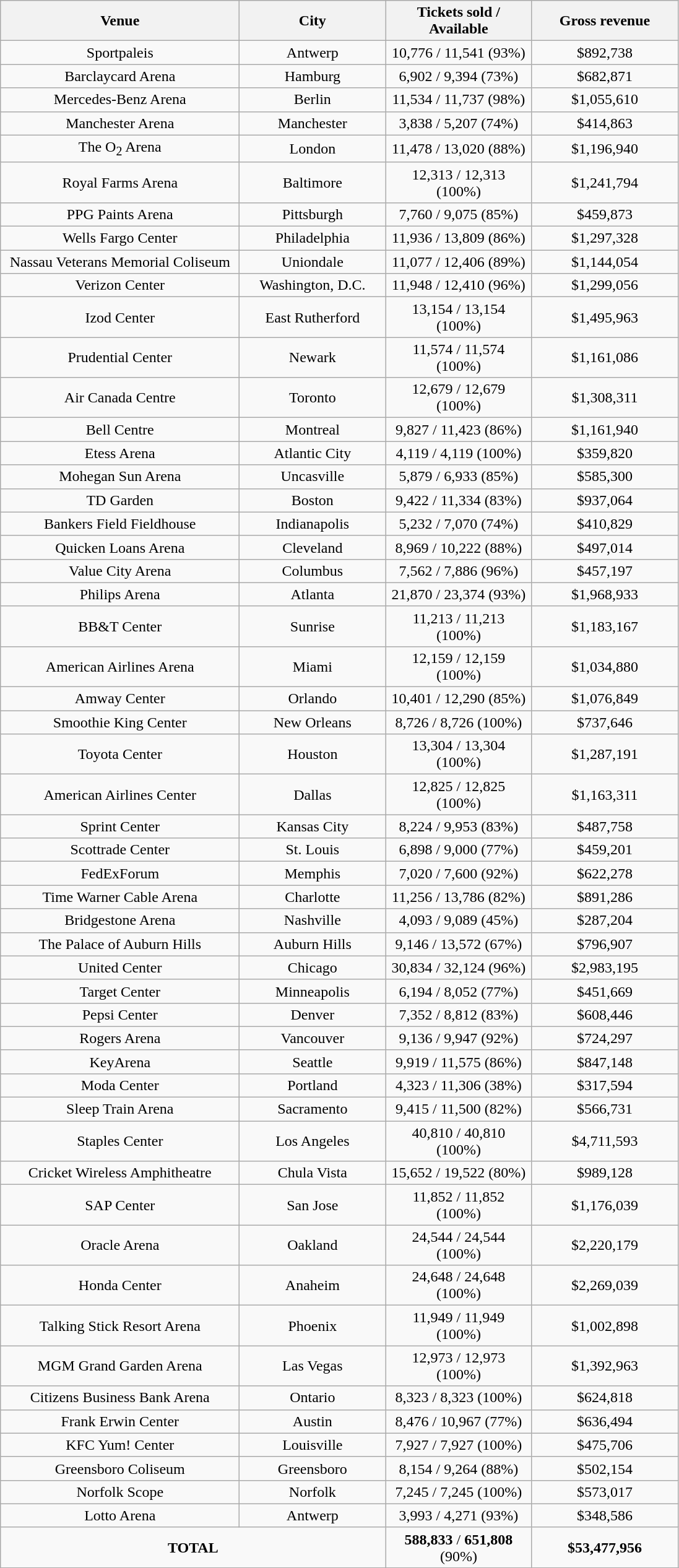<table class="wikitable" style="text-align:center">
<tr>
<th style="width:250px;">Venue</th>
<th style="width:150px;">City</th>
<th style="width:150px;">Tickets sold / Available</th>
<th style="width:150px;">Gross revenue</th>
</tr>
<tr>
<td>Sportpaleis</td>
<td>Antwerp</td>
<td>10,776 / 11,541 (93%)</td>
<td>$892,738</td>
</tr>
<tr>
<td>Barclaycard Arena</td>
<td>Hamburg</td>
<td>6,902 / 9,394 (73%)</td>
<td>$682,871</td>
</tr>
<tr>
<td>Mercedes-Benz Arena</td>
<td>Berlin</td>
<td>11,534 / 11,737 (98%)</td>
<td>$1,055,610</td>
</tr>
<tr>
<td>Manchester Arena</td>
<td>Manchester</td>
<td>3,838 / 5,207 (74%)</td>
<td>$414,863</td>
</tr>
<tr>
<td>The O<sub>2</sub> Arena</td>
<td>London</td>
<td>11,478 / 13,020 (88%)</td>
<td>$1,196,940</td>
</tr>
<tr>
<td>Royal Farms Arena</td>
<td>Baltimore</td>
<td>12,313 / 12,313 (100%)</td>
<td>$1,241,794</td>
</tr>
<tr>
<td>PPG Paints Arena</td>
<td>Pittsburgh</td>
<td>7,760 / 9,075 (85%)</td>
<td>$459,873</td>
</tr>
<tr>
<td>Wells Fargo Center</td>
<td>Philadelphia</td>
<td>11,936 / 13,809 (86%)</td>
<td>$1,297,328</td>
</tr>
<tr>
<td>Nassau Veterans Memorial Coliseum</td>
<td>Uniondale</td>
<td>11,077 / 12,406 (89%)</td>
<td>$1,144,054</td>
</tr>
<tr>
<td>Verizon Center</td>
<td>Washington, D.C.</td>
<td>11,948 / 12,410 (96%)</td>
<td>$1,299,056</td>
</tr>
<tr>
<td>Izod Center</td>
<td>East Rutherford</td>
<td>13,154 / 13,154 (100%)</td>
<td>$1,495,963</td>
</tr>
<tr>
<td>Prudential Center</td>
<td>Newark</td>
<td>11,574 / 11,574 (100%)</td>
<td>$1,161,086</td>
</tr>
<tr>
<td>Air Canada Centre</td>
<td>Toronto</td>
<td>12,679 / 12,679 (100%)</td>
<td>$1,308,311</td>
</tr>
<tr>
<td>Bell Centre</td>
<td>Montreal</td>
<td>9,827 / 11,423 (86%)</td>
<td>$1,161,940</td>
</tr>
<tr>
<td>Etess Arena</td>
<td>Atlantic City</td>
<td>4,119 / 4,119 (100%)</td>
<td>$359,820</td>
</tr>
<tr>
<td>Mohegan Sun Arena</td>
<td>Uncasville</td>
<td>5,879 / 6,933 (85%)</td>
<td>$585,300</td>
</tr>
<tr>
<td>TD Garden</td>
<td>Boston</td>
<td>9,422 / 11,334 (83%)</td>
<td>$937,064</td>
</tr>
<tr>
<td>Bankers Field Fieldhouse</td>
<td>Indianapolis</td>
<td>5,232 / 7,070 (74%)</td>
<td>$410,829</td>
</tr>
<tr>
<td>Quicken Loans Arena</td>
<td>Cleveland</td>
<td>8,969 / 10,222 (88%)</td>
<td>$497,014</td>
</tr>
<tr>
<td>Value City Arena</td>
<td>Columbus</td>
<td>7,562 / 7,886 (96%)</td>
<td>$457,197</td>
</tr>
<tr>
<td>Philips Arena</td>
<td>Atlanta</td>
<td>21,870 / 23,374 (93%)</td>
<td>$1,968,933</td>
</tr>
<tr>
<td>BB&T Center</td>
<td>Sunrise</td>
<td>11,213 / 11,213 (100%)</td>
<td>$1,183,167</td>
</tr>
<tr>
<td>American Airlines Arena</td>
<td>Miami</td>
<td>12,159 / 12,159 (100%)</td>
<td>$1,034,880</td>
</tr>
<tr>
<td>Amway Center</td>
<td>Orlando</td>
<td>10,401 / 12,290 (85%)</td>
<td>$1,076,849</td>
</tr>
<tr>
<td>Smoothie King Center</td>
<td>New Orleans</td>
<td>8,726 / 8,726 (100%)</td>
<td>$737,646</td>
</tr>
<tr>
<td>Toyota Center</td>
<td>Houston</td>
<td>13,304 / 13,304 (100%)</td>
<td>$1,287,191</td>
</tr>
<tr>
<td>American Airlines Center</td>
<td>Dallas</td>
<td>12,825 / 12,825 (100%)</td>
<td>$1,163,311</td>
</tr>
<tr>
<td>Sprint Center</td>
<td>Kansas City</td>
<td>8,224 / 9,953 (83%)</td>
<td>$487,758</td>
</tr>
<tr>
<td>Scottrade Center</td>
<td>St. Louis</td>
<td>6,898 / 9,000 (77%)</td>
<td>$459,201</td>
</tr>
<tr>
<td>FedExForum</td>
<td>Memphis</td>
<td>7,020 / 7,600 (92%)</td>
<td>$622,278</td>
</tr>
<tr>
<td>Time Warner Cable Arena</td>
<td>Charlotte</td>
<td>11,256 / 13,786 (82%)</td>
<td>$891,286</td>
</tr>
<tr>
<td>Bridgestone Arena</td>
<td>Nashville</td>
<td>4,093 / 9,089 (45%)</td>
<td>$287,204</td>
</tr>
<tr>
<td>The Palace of Auburn Hills</td>
<td>Auburn Hills</td>
<td>9,146 / 13,572 (67%)</td>
<td>$796,907</td>
</tr>
<tr>
<td>United Center</td>
<td>Chicago</td>
<td>30,834 / 32,124 (96%)</td>
<td>$2,983,195</td>
</tr>
<tr>
<td>Target Center</td>
<td>Minneapolis</td>
<td>6,194 / 8,052 (77%)</td>
<td>$451,669</td>
</tr>
<tr>
<td>Pepsi Center</td>
<td>Denver</td>
<td>7,352 / 8,812 (83%)</td>
<td>$608,446</td>
</tr>
<tr>
<td>Rogers Arena</td>
<td>Vancouver</td>
<td>9,136 / 9,947 (92%)</td>
<td>$724,297</td>
</tr>
<tr>
<td>KeyArena</td>
<td>Seattle</td>
<td>9,919 / 11,575 (86%)</td>
<td>$847,148</td>
</tr>
<tr>
<td>Moda Center</td>
<td>Portland</td>
<td>4,323 / 11,306 (38%)</td>
<td>$317,594</td>
</tr>
<tr>
<td>Sleep Train Arena</td>
<td>Sacramento</td>
<td>9,415 / 11,500 (82%)</td>
<td>$566,731</td>
</tr>
<tr>
<td>Staples Center</td>
<td>Los Angeles</td>
<td>40,810 / 40,810 (100%)</td>
<td>$4,711,593</td>
</tr>
<tr>
<td>Cricket Wireless Amphitheatre</td>
<td>Chula Vista</td>
<td>15,652 / 19,522 (80%)</td>
<td>$989,128</td>
</tr>
<tr>
<td>SAP Center</td>
<td>San Jose</td>
<td>11,852 / 11,852 (100%)</td>
<td>$1,176,039</td>
</tr>
<tr>
<td>Oracle Arena</td>
<td>Oakland</td>
<td>24,544 / 24,544 (100%)</td>
<td>$2,220,179</td>
</tr>
<tr>
<td>Honda Center</td>
<td>Anaheim</td>
<td>24,648 / 24,648 (100%)</td>
<td>$2,269,039</td>
</tr>
<tr>
<td>Talking Stick Resort Arena</td>
<td>Phoenix</td>
<td>11,949 / 11,949 (100%)</td>
<td>$1,002,898</td>
</tr>
<tr>
<td>MGM Grand Garden Arena</td>
<td>Las Vegas</td>
<td>12,973 / 12,973 (100%)</td>
<td>$1,392,963</td>
</tr>
<tr>
<td>Citizens Business Bank Arena</td>
<td>Ontario</td>
<td>8,323 / 8,323 (100%)</td>
<td>$624,818</td>
</tr>
<tr>
<td>Frank Erwin Center</td>
<td>Austin</td>
<td>8,476 / 10,967 (77%)</td>
<td>$636,494</td>
</tr>
<tr>
<td>KFC Yum! Center</td>
<td>Louisville</td>
<td>7,927 / 7,927 (100%)</td>
<td>$475,706</td>
</tr>
<tr>
<td>Greensboro Coliseum</td>
<td>Greensboro</td>
<td>8,154 / 9,264 (88%)</td>
<td>$502,154</td>
</tr>
<tr>
<td>Norfolk Scope</td>
<td>Norfolk</td>
<td>7,245 / 7,245 (100%)</td>
<td>$573,017</td>
</tr>
<tr>
<td>Lotto Arena</td>
<td>Antwerp</td>
<td>3,993 / 4,271 (93%)</td>
<td>$348,586</td>
</tr>
<tr>
<td colspan="2"><strong>TOTAL</strong></td>
<td><strong>588,833</strong> / <strong>651,808</strong> (90%)</td>
<td><strong>$53,477,956</strong></td>
</tr>
<tr>
</tr>
</table>
